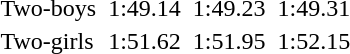<table>
<tr>
<td>Two-boys <br></td>
<td></td>
<td>1:49.14</td>
<td></td>
<td>1:49.23</td>
<td></td>
<td>1:49.31</td>
</tr>
<tr>
<td>Two-girls <br></td>
<td></td>
<td>1:51.62</td>
<td></td>
<td>1:51.95</td>
<td></td>
<td>1:52.15</td>
</tr>
</table>
